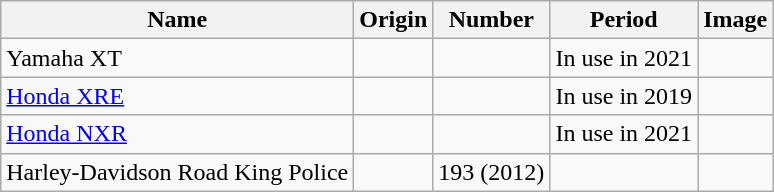<table class="wikitable mw-collapsible mw-collapsed">
<tr>
<th>Name</th>
<th>Origin</th>
<th>Number</th>
<th>Period</th>
<th>Image</th>
</tr>
<tr>
<td>Yamaha XT</td>
<td></td>
<td></td>
<td>In use in 2021</td>
<td></td>
</tr>
<tr>
<td><a href='#'>Honda XRE</a></td>
<td></td>
<td></td>
<td>In use in 2019</td>
<td></td>
</tr>
<tr>
<td><a href='#'>Honda NXR</a></td>
<td></td>
<td></td>
<td>In use in 2021</td>
<td></td>
</tr>
<tr>
<td>Harley-Davidson Road King Police</td>
<td></td>
<td>193 (2012)</td>
<td></td>
<td></td>
</tr>
</table>
